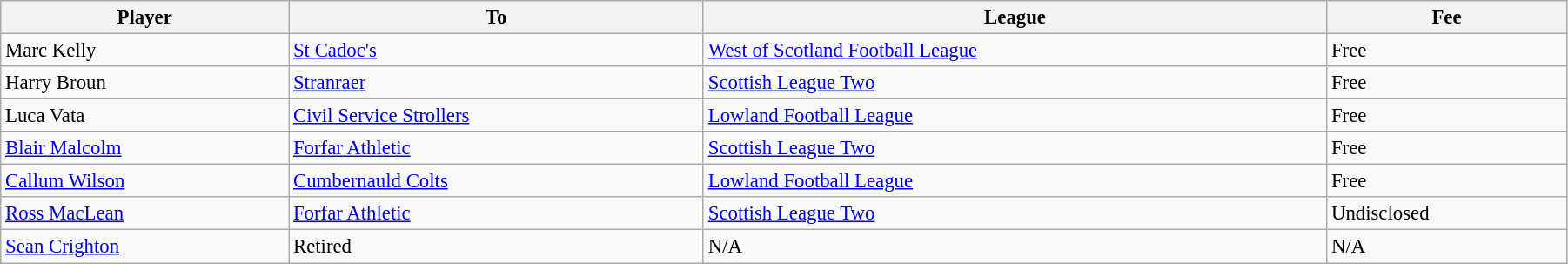<table class="wikitable" style="text-align:center; font-size:95%;width:95%; text-align:left">
<tr>
<th>Player</th>
<th>To</th>
<th>League</th>
<th>Fee</th>
</tr>
<tr>
<td>Marc Kelly</td>
<td><a href='#'>St Cadoc's</a></td>
<td><a href='#'>West of Scotland Football League</a></td>
<td>Free</td>
</tr>
<tr>
<td>Harry Broun</td>
<td><a href='#'>Stranraer</a></td>
<td><a href='#'>Scottish League Two</a></td>
<td>Free</td>
</tr>
<tr>
<td>Luca Vata</td>
<td><a href='#'>Civil Service Strollers</a></td>
<td><a href='#'>Lowland Football League</a></td>
<td>Free</td>
</tr>
<tr>
<td><a href='#'>Blair Malcolm</a></td>
<td><a href='#'>Forfar Athletic</a></td>
<td><a href='#'>Scottish League Two</a></td>
<td>Free</td>
</tr>
<tr>
<td><a href='#'>Callum Wilson</a></td>
<td><a href='#'>Cumbernauld Colts</a></td>
<td><a href='#'>Lowland Football League</a></td>
<td>Free</td>
</tr>
<tr>
<td><a href='#'>Ross MacLean</a></td>
<td><a href='#'>Forfar Athletic</a></td>
<td><a href='#'>Scottish League Two</a></td>
<td>Undisclosed</td>
</tr>
<tr>
<td><a href='#'>Sean Crighton</a></td>
<td>Retired</td>
<td>N/A</td>
<td>N/A</td>
</tr>
</table>
